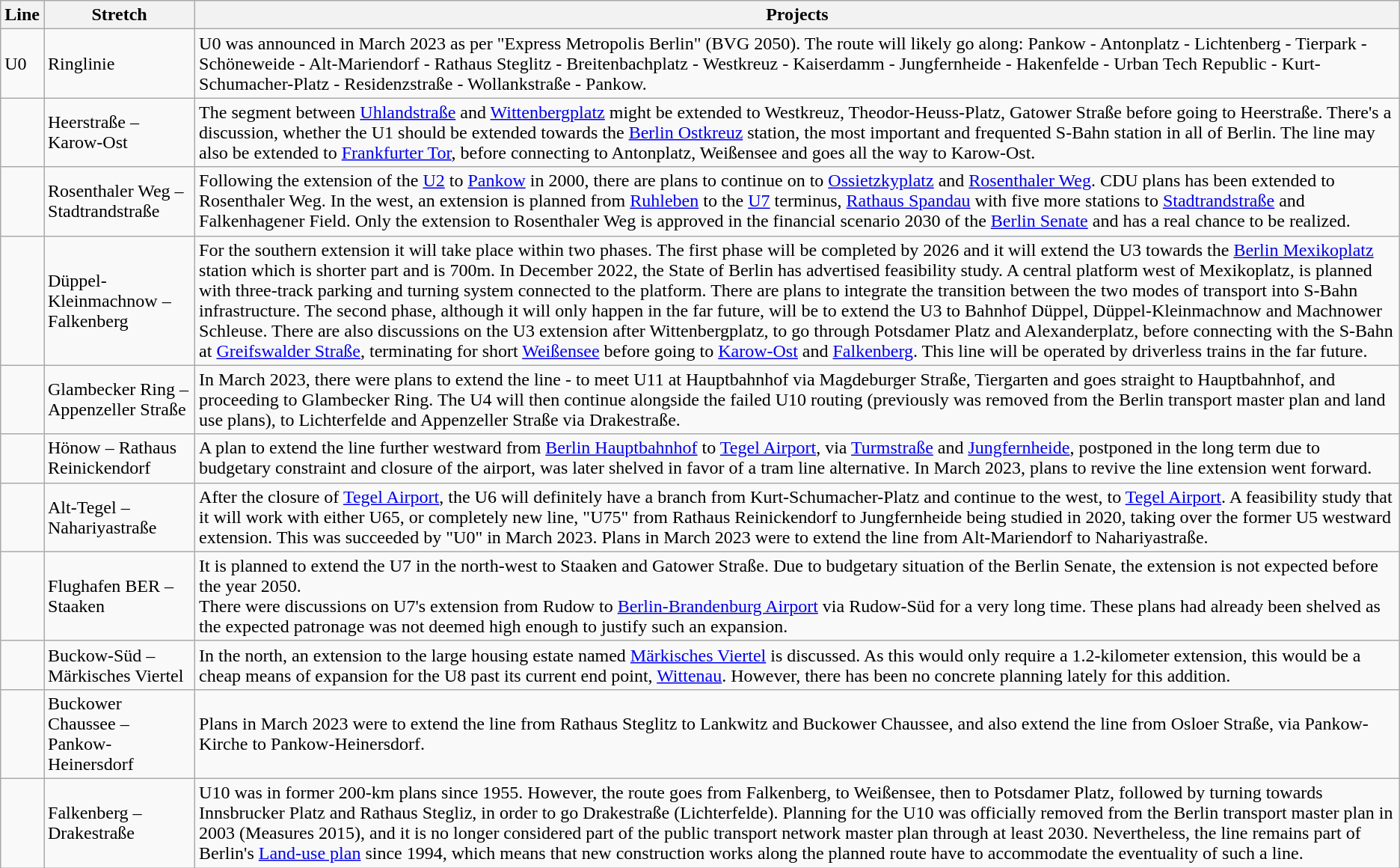<table class="wikitable">
<tr>
<th>Line</th>
<th>Stretch</th>
<th>Projects</th>
</tr>
<tr>
<td>U0</td>
<td>Ringlinie</td>
<td>U0 was announced in March 2023 as per "Express Metropolis Berlin" (BVG 2050). The route will likely go along: Pankow - Antonplatz - Lichtenberg - Tierpark - Schöneweide - Alt-Mariendorf - Rathaus Steglitz - Breitenbachplatz - Westkreuz - Kaiserdamm - Jungfernheide - Hakenfelde - Urban Tech Republic - Kurt-Schumacher-Platz - Residenzstraße - Wollankstraße - Pankow.</td>
</tr>
<tr>
<td></td>
<td>Heerstraße – Karow-Ost</td>
<td>The segment between <a href='#'>Uhlandstraße</a> and <a href='#'>Wittenbergplatz</a> might be extended to Westkreuz, Theodor-Heuss-Platz, Gatower Straße before going to Heerstraße. There's a discussion, whether the U1 should be extended towards the <a href='#'>Berlin Ostkreuz</a> station, the most important and frequented S-Bahn station in all of Berlin. The line may also be extended to <a href='#'>Frankfurter Tor</a>, before connecting to Antonplatz, Weißensee and goes all the way to Karow-Ost.</td>
</tr>
<tr>
<td></td>
<td>Rosenthaler Weg – Stadtrandstraße</td>
<td>Following the extension of the <a href='#'>U2</a> to <a href='#'>Pankow</a> in 2000, there are plans to continue on to <a href='#'>Ossietzkyplatz</a> and <a href='#'>Rosenthaler Weg</a>. CDU plans has been extended to Rosenthaler Weg. In the west, an extension is planned from <a href='#'>Ruhleben</a> to the <a href='#'>U7</a> terminus, <a href='#'>Rathaus Spandau</a> with five more stations to <a href='#'>Stadtrandstraße</a> and Falkenhagener Field. Only the extension to Rosenthaler Weg is approved in the financial scenario 2030 of the <a href='#'>Berlin Senate</a> and has a real chance to be realized.</td>
</tr>
<tr>
<td></td>
<td>Düppel-Kleinmachnow – Falkenberg</td>
<td>For the southern extension it will take place within two phases. The first phase will be completed by 2026 and it will extend the U3 towards the <a href='#'>Berlin Mexikoplatz</a> station which is shorter part and is 700m. In December 2022, the State of Berlin has advertised feasibility study. A central platform west of Mexikoplatz, is planned with three-track parking and turning system connected to the platform. There are plans to integrate the transition between the two modes of transport into S-Bahn infrastructure. The second phase, although it will only happen in the far future, will be to extend the U3 to Bahnhof Düppel, Düppel-Kleinmachnow and Machnower Schleuse. There are also discussions on the U3 extension after Wittenbergplatz, to go through Potsdamer Platz and Alexanderplatz, before connecting with the S-Bahn at <a href='#'>Greifswalder Straße</a>, terminating for short <a href='#'>Weißensee</a> before going to <a href='#'>Karow-Ost</a> and <a href='#'>Falkenberg</a>. This line will be operated by driverless trains in the far future.</td>
</tr>
<tr>
<td></td>
<td>Glambecker Ring – Appenzeller Straße</td>
<td>In March 2023, there were plans to extend the line - to meet U11 at Hauptbahnhof via Magdeburger Straße, Tiergarten and goes straight to Hauptbahnhof, and proceeding to Glambecker Ring. The U4 will then continue alongside the failed U10 routing (previously was removed from the Berlin transport master plan and land use plans), to Lichterfelde and Appenzeller Straße via Drakestraße.</td>
</tr>
<tr>
<td></td>
<td>Hönow – Rathaus Reinickendorf</td>
<td>A plan to extend the line further westward from <a href='#'>Berlin Hauptbahnhof</a> to <a href='#'>Tegel Airport</a>, via <a href='#'>Turmstraße</a> and <a href='#'>Jungfernheide</a>, postponed in the long term due to budgetary constraint and closure of the airport, was later shelved in favor of a tram line alternative. In March 2023, plans to revive the line extension went forward.</td>
</tr>
<tr>
<td></td>
<td>Alt-Tegel – Nahariyastraße</td>
<td>After the closure of <a href='#'>Tegel Airport</a>, the U6 will definitely have a branch from Kurt-Schumacher-Platz and continue to the west, to <a href='#'>Tegel Airport</a>. A feasibility study that it will work with either U65, or completely new line, "U75" from Rathaus Reinickendorf to Jungfernheide being studied in 2020, taking over the former U5 westward extension. This was succeeded by "U0" in March 2023. Plans in March 2023 were to extend the line from Alt-Mariendorf to Nahariyastraße.</td>
</tr>
<tr>
<td></td>
<td>Flughafen BER – Staaken</td>
<td>It is planned to extend the U7 in the north-west to Staaken and Gatower Straße. Due to budgetary situation of the Berlin Senate, the extension is not expected before the year 2050.<br>There were discussions on U7's extension from Rudow to <a href='#'>Berlin-Brandenburg Airport</a> via Rudow-Süd for a very long time. These plans had already been shelved as the expected patronage was not deemed high enough to justify such an expansion.</td>
</tr>
<tr>
<td></td>
<td>Buckow-Süd – Märkisches Viertel</td>
<td>In the north, an extension to the large housing estate named <a href='#'>Märkisches Viertel</a> is discussed. As this would only require a 1.2-kilometer extension, this would be a cheap means of expansion for the U8 past its current end point, <a href='#'>Wittenau</a>. However, there has been no concrete planning lately for this addition.</td>
</tr>
<tr>
<td></td>
<td>Buckower Chaussee – Pankow-Heinersdorf</td>
<td>Plans in March 2023 were to extend the line from Rathaus Steglitz to Lankwitz and Buckower Chaussee, and also extend the line from Osloer Straße, via Pankow-Kirche to Pankow-Heinersdorf.</td>
</tr>
<tr>
<td></td>
<td>Falkenberg – Drakestraße</td>
<td>U10 was in former 200-km plans since 1955. However, the route goes from Falkenberg, to Weißensee, then to Potsdamer Platz, followed by turning towards Innsbrucker Platz and Rathaus Stegliz, in order to go Drakestraße (Lichterfelde). Planning for the U10 was officially removed from the Berlin transport master plan in 2003 (Measures 2015), and it is no longer considered part of the public transport network master plan through at least 2030. Nevertheless, the line remains part of Berlin's <a href='#'>Land-use plan</a> since 1994, which means that new construction works along the planned route have to accommodate the eventuality of such a line.</td>
</tr>
</table>
